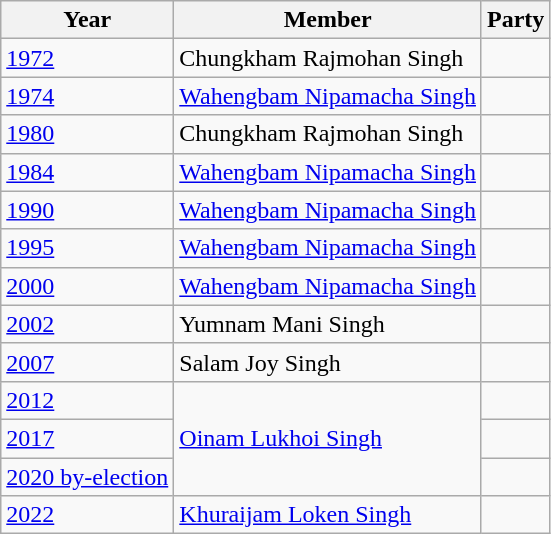<table class="wikitable sortable">
<tr>
<th>Year</th>
<th>Member</th>
<th colspan="2">Party</th>
</tr>
<tr>
<td><a href='#'>1972</a></td>
<td>Chungkham Rajmohan Singh</td>
<td></td>
</tr>
<tr>
<td><a href='#'>1974</a></td>
<td><a href='#'>Wahengbam Nipamacha Singh</a></td>
<td></td>
</tr>
<tr>
<td><a href='#'>1980</a></td>
<td>Chungkham Rajmohan Singh</td>
<td></td>
</tr>
<tr>
<td><a href='#'>1984</a></td>
<td><a href='#'>Wahengbam Nipamacha Singh</a></td>
<td></td>
</tr>
<tr>
<td><a href='#'>1990</a></td>
<td><a href='#'>Wahengbam Nipamacha Singh</a></td>
<td></td>
</tr>
<tr>
<td><a href='#'>1995</a></td>
<td><a href='#'>Wahengbam Nipamacha Singh</a></td>
<td></td>
</tr>
<tr>
<td><a href='#'>2000</a></td>
<td><a href='#'>Wahengbam Nipamacha Singh</a></td>
<td></td>
</tr>
<tr>
<td><a href='#'>2002</a></td>
<td>Yumnam Mani Singh</td>
</tr>
<tr>
<td><a href='#'>2007</a></td>
<td>Salam Joy Singh</td>
<td></td>
</tr>
<tr>
<td><a href='#'>2012</a></td>
<td rowspan=3><a href='#'>Oinam Lukhoi Singh</a></td>
<td></td>
</tr>
<tr>
<td><a href='#'>2017</a></td>
<td></td>
</tr>
<tr>
<td><a href='#'>2020 by-election</a></td>
<td></td>
</tr>
<tr>
<td><a href='#'>2022</a></td>
<td><a href='#'>Khuraijam Loken Singh</a></td>
<td></td>
</tr>
</table>
